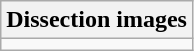<table class="wikitable collapsible collapsed">
<tr>
<th>Dissection images</th>
</tr>
<tr>
<td></td>
</tr>
</table>
